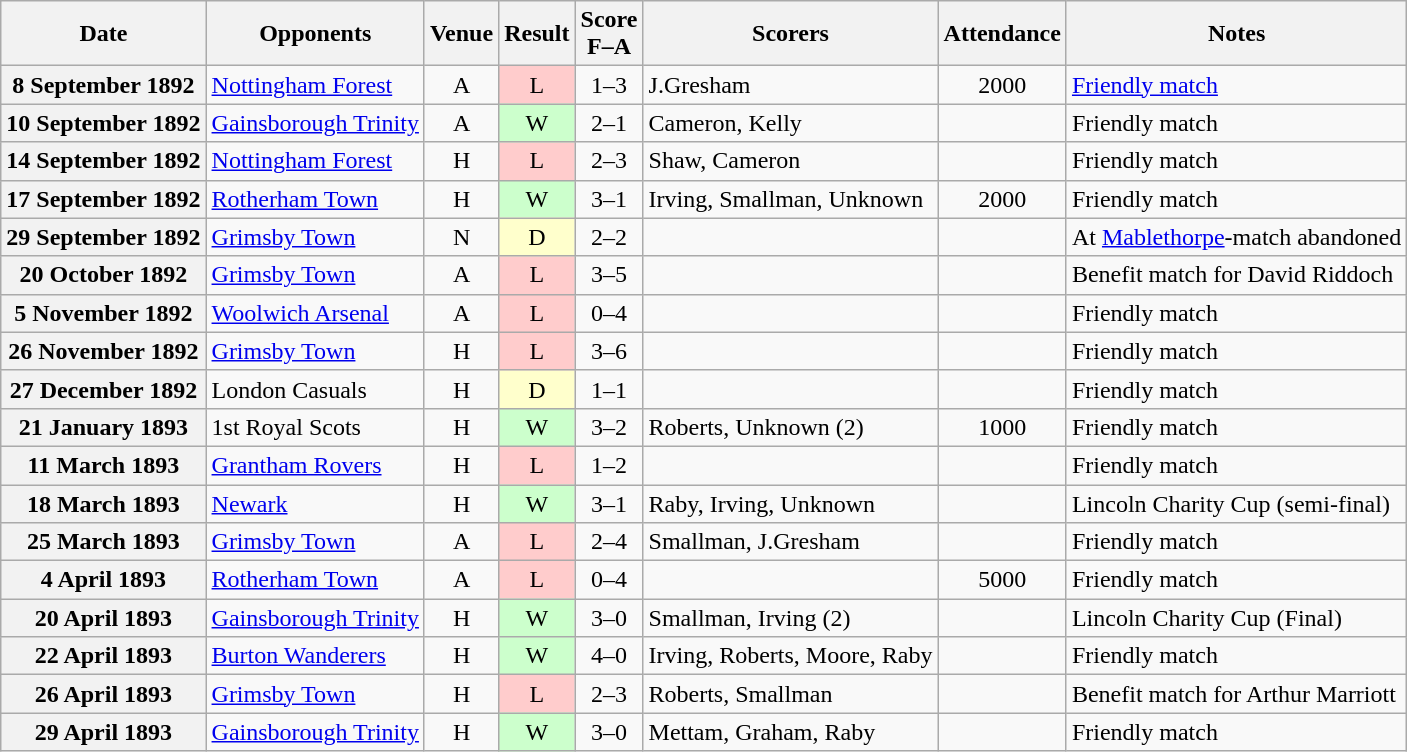<table class="wikitable plainrowheaders" style="text-align:center">
<tr>
<th scope="col">Date</th>
<th scope="col">Opponents</th>
<th scope="col">Venue</th>
<th scope="col">Result</th>
<th scope="col">Score<br>F–A</th>
<th scope="col">Scorers</th>
<th scope="col">Attendance</th>
<th scope="col">Notes</th>
</tr>
<tr>
<th scope="row">8 September 1892</th>
<td align="left"><a href='#'>Nottingham Forest</a></td>
<td>A</td>
<td style=background:#fcc>L</td>
<td>1–3</td>
<td align="left">J.Gresham</td>
<td>2000</td>
<td align="left"><a href='#'>Friendly match</a></td>
</tr>
<tr>
<th scope="row">10 September 1892</th>
<td align="left"><a href='#'>Gainsborough Trinity</a></td>
<td>A</td>
<td style=background:#cfc>W</td>
<td>2–1</td>
<td align="left">Cameron, Kelly</td>
<td></td>
<td align="left">Friendly match</td>
</tr>
<tr>
<th scope="row">14 September 1892</th>
<td align="left"><a href='#'>Nottingham Forest</a></td>
<td>H</td>
<td style=background:#fcc>L</td>
<td>2–3</td>
<td align="left">Shaw, Cameron</td>
<td></td>
<td align="left">Friendly match</td>
</tr>
<tr>
<th scope="row">17 September 1892</th>
<td align="left"><a href='#'>Rotherham Town</a></td>
<td>H</td>
<td style=background:#cfc>W</td>
<td>3–1</td>
<td align="left">Irving, Smallman, Unknown</td>
<td>2000</td>
<td align="left">Friendly match</td>
</tr>
<tr>
<th scope="row">29 September 1892</th>
<td align="left"><a href='#'>Grimsby Town</a></td>
<td>N</td>
<td style=background:#ffc>D</td>
<td>2–2</td>
<td align="left"></td>
<td></td>
<td align="left">At <a href='#'>Mablethorpe</a>-match abandoned</td>
</tr>
<tr>
<th scope="row">20 October 1892</th>
<td align="left"><a href='#'>Grimsby Town</a></td>
<td>A</td>
<td style=background:#fcc>L</td>
<td>3–5</td>
<td align="left"></td>
<td></td>
<td align="left">Benefit match for David Riddoch</td>
</tr>
<tr>
<th scope="row">5 November 1892</th>
<td align="left"><a href='#'>Woolwich Arsenal</a></td>
<td>A</td>
<td style=background:#fcc>L</td>
<td>0–4</td>
<td align="left"></td>
<td></td>
<td align="left">Friendly match</td>
</tr>
<tr>
<th scope="row">26 November 1892</th>
<td align="left"><a href='#'>Grimsby Town</a></td>
<td>H</td>
<td style=background:#fcc>L</td>
<td>3–6</td>
<td></td>
<td></td>
<td align="left">Friendly match</td>
</tr>
<tr>
<th scope="row">27 December 1892</th>
<td align="left">London Casuals</td>
<td>H</td>
<td style=background:#ffc>D</td>
<td>1–1</td>
<td align="left"></td>
<td></td>
<td align="left">Friendly match</td>
</tr>
<tr>
<th scope="row">21 January 1893</th>
<td align="left">1st Royal Scots</td>
<td>H</td>
<td style=background:#cfc>W</td>
<td>3–2</td>
<td align="left">Roberts, Unknown (2)</td>
<td>1000</td>
<td align="left">Friendly match</td>
</tr>
<tr>
<th scope="row">11 March 1893</th>
<td align="left"><a href='#'>Grantham Rovers</a></td>
<td>H</td>
<td style=background:#fcc>L</td>
<td>1–2</td>
<td align="left"></td>
<td></td>
<td align="left">Friendly match</td>
</tr>
<tr>
<th scope="row">18 March 1893</th>
<td align="left"><a href='#'>Newark</a></td>
<td>H</td>
<td style=background:#cfc>W</td>
<td>3–1</td>
<td align="left">Raby, Irving, Unknown</td>
<td></td>
<td align="left">Lincoln Charity Cup (semi-final)</td>
</tr>
<tr>
<th scope="row">25 March 1893</th>
<td align="left"><a href='#'>Grimsby Town</a></td>
<td>A</td>
<td style=background:#fcc>L</td>
<td>2–4</td>
<td align="left">Smallman, J.Gresham</td>
<td></td>
<td align="left">Friendly match</td>
</tr>
<tr>
<th scope="row">4 April 1893</th>
<td align="left"><a href='#'>Rotherham Town</a></td>
<td>A</td>
<td style=background:#fcc>L</td>
<td>0–4</td>
<td align="left"></td>
<td>5000</td>
<td align="left">Friendly match</td>
</tr>
<tr>
<th scope="row">20 April 1893</th>
<td align="left"><a href='#'>Gainsborough Trinity</a></td>
<td>H</td>
<td style=background:#cfc>W</td>
<td>3–0</td>
<td align="left">Smallman, Irving (2)</td>
<td></td>
<td align="left">Lincoln Charity Cup (Final)</td>
</tr>
<tr>
<th scope="row">22 April 1893</th>
<td align="left"><a href='#'>Burton Wanderers</a></td>
<td>H</td>
<td style=background:#cfc>W</td>
<td>4–0</td>
<td align="left">Irving, Roberts, Moore, Raby</td>
<td></td>
<td align="left">Friendly match</td>
</tr>
<tr>
<th scope="row">26 April 1893</th>
<td align="left"><a href='#'>Grimsby Town</a></td>
<td>H</td>
<td style=background:#fcc>L</td>
<td>2–3</td>
<td align="left">Roberts, Smallman</td>
<td></td>
<td align="left">Benefit match for Arthur Marriott</td>
</tr>
<tr>
<th scope="row">29 April 1893</th>
<td align="left"><a href='#'>Gainsborough Trinity</a></td>
<td>H</td>
<td style=background:#cfc>W</td>
<td>3–0</td>
<td align="left">Mettam, Graham, Raby</td>
<td></td>
<td align="left">Friendly match</td>
</tr>
</table>
